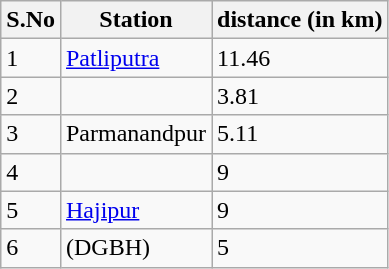<table class="wikitable" border="1">
<tr>
<th>S.No</th>
<th>Station</th>
<th>distance (in km)</th>
</tr>
<tr>
<td>1</td>
<td><a href='#'>Patliputra</a></td>
<td>11.46</td>
</tr>
<tr>
<td>2</td>
<td></td>
<td>3.81</td>
</tr>
<tr>
<td>3</td>
<td>Parmanandpur</td>
<td>5.11</td>
</tr>
<tr>
<td>4</td>
<td></td>
<td>9</td>
</tr>
<tr>
<td>5</td>
<td><a href='#'>Hajipur</a></td>
<td>9</td>
</tr>
<tr>
<td>6</td>
<td> (DGBH)</td>
<td>5</td>
</tr>
</table>
